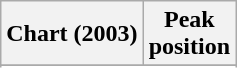<table class="wikitable sortable">
<tr>
<th align="left">Chart (2003)</th>
<th align="center">Peak<br>position</th>
</tr>
<tr>
</tr>
<tr>
</tr>
</table>
